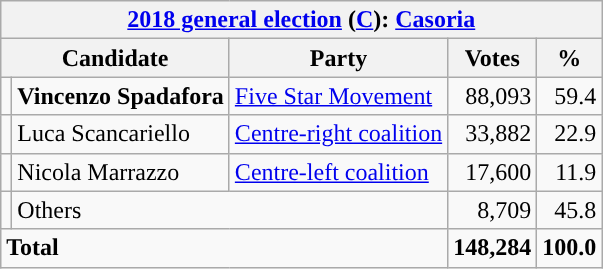<table class=wikitable style=text-align:right>
<tr>
<th colspan=5><a href='#'>2018 general election</a> (<a href='#'>C</a>): <a href='#'>Casoria</a></th>
</tr>
<tr>
<th colspan=2>Candidate</th>
<th>Party</th>
<th>Votes</th>
<th>%</th>
</tr>
<tr>
<td></td>
<td align=left><strong>Vincenzo Spadafora</strong></td>
<td align=left><a href='#'>Five Star Movement</a></td>
<td>88,093</td>
<td>59.4</td>
</tr>
<tr>
<td></td>
<td align=left>Luca Scancariello</td>
<td align=left><a href='#'>Centre-right coalition</a></td>
<td>33,882</td>
<td>22.9</td>
</tr>
<tr>
<td></td>
<td align=left>Nicola Marrazzo</td>
<td align=left><a href='#'>Centre-left coalition</a></td>
<td>17,600</td>
<td>11.9</td>
</tr>
<tr>
<td></td>
<td align=left colspan=2>Others</td>
<td>8,709</td>
<td>45.8</td>
</tr>
<tr>
<td align=left colspan=3><strong>Total</strong></td>
<td><strong>148,284</strong></td>
<td><strong>100.0</strong></td>
</tr>
</table>
